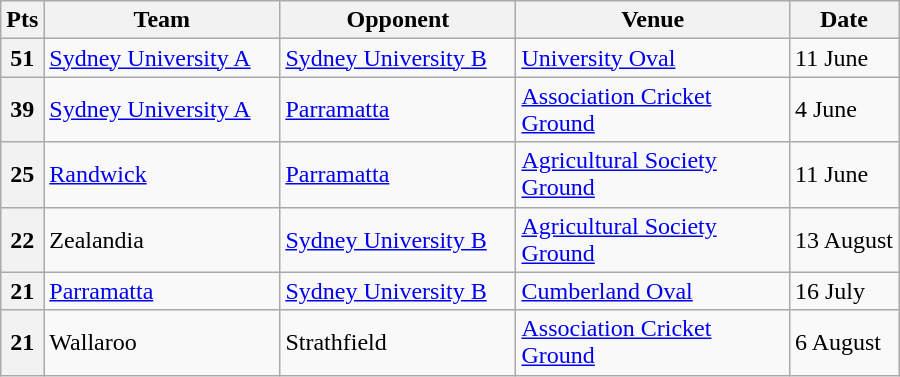<table class="wikitable" style="text-align:left;">
<tr>
<th width="20">Pts</th>
<th width="150">Team</th>
<th width="150">Opponent</th>
<th width="175">Venue</th>
<th width=""50">Date</th>
</tr>
<tr>
<th>51</th>
<td> <a href='#'>Sydney University A</a></td>
<td> <a href='#'>Sydney University B</a></td>
<td><a href='#'>University Oval</a></td>
<td>11 June</td>
</tr>
<tr>
<th>39</th>
<td> <a href='#'>Sydney University A</a></td>
<td> <a href='#'>Parramatta</a></td>
<td><a href='#'>Association Cricket Ground</a></td>
<td>4 June</td>
</tr>
<tr>
<th>25</th>
<td> <a href='#'>Randwick</a></td>
<td> <a href='#'>Parramatta</a></td>
<td><a href='#'>Agricultural Society Ground</a></td>
<td>11 June</td>
</tr>
<tr>
<th>22</th>
<td> Zealandia</td>
<td> <a href='#'>Sydney University B</a></td>
<td><a href='#'>Agricultural Society Ground</a></td>
<td>13 August</td>
</tr>
<tr>
<th>21</th>
<td> <a href='#'>Parramatta</a></td>
<td> <a href='#'>Sydney University B</a></td>
<td><a href='#'>Cumberland Oval</a></td>
<td>16 July</td>
</tr>
<tr>
<th>21</th>
<td> Wallaroo</td>
<td> Strathfield</td>
<td><a href='#'>Association Cricket Ground</a></td>
<td>6 August</td>
</tr>
</table>
